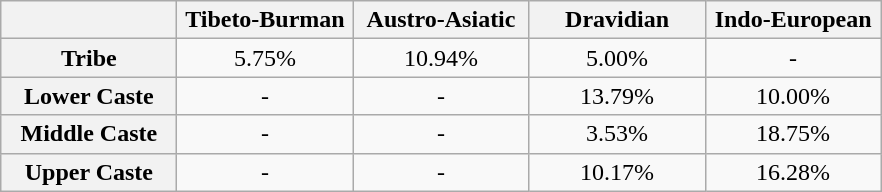<table class="wikitable" style="margin: 1em auto;">
<tr>
<th></th>
<th width=110px>Tibeto-Burman</th>
<th width=110px>Austro-Asiatic</th>
<th width=110px>Dravidian</th>
<th width=110px>Indo-European</th>
</tr>
<tr>
<th width=110px>Tribe</th>
<td align=center>5.75%</td>
<td align=center>10.94%</td>
<td align=center>5.00%</td>
<td align=center>-</td>
</tr>
<tr>
<th>Lower Caste</th>
<td align=center>-</td>
<td align=center>-</td>
<td align=center>13.79%</td>
<td align=center>10.00%</td>
</tr>
<tr>
<th>Middle Caste</th>
<td align=center>-</td>
<td align=center>-</td>
<td align=center>3.53%</td>
<td align=center>18.75%</td>
</tr>
<tr>
<th>Upper Caste</th>
<td align=center>-</td>
<td align=center>-</td>
<td align=center>10.17%</td>
<td align=center>16.28%</td>
</tr>
</table>
